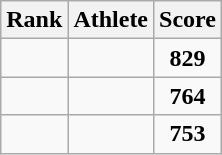<table class=wikitable style="text-align:center;">
<tr>
<th>Rank</th>
<th>Athlete</th>
<th>Score</th>
</tr>
<tr>
<td></td>
<td align=left></td>
<td><strong>829</strong></td>
</tr>
<tr>
<td></td>
<td align=left></td>
<td><strong>764</strong></td>
</tr>
<tr>
<td></td>
<td align=left></td>
<td><strong>753</strong></td>
</tr>
</table>
